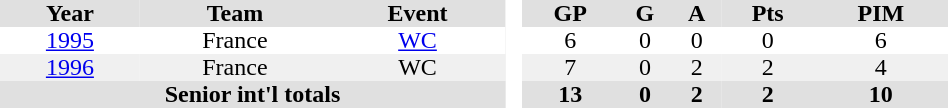<table BORDER="0" CELLPADDING="0" CELLSPACING="0" width="50%">
<tr ALIGN="center" bgcolor="#e0e0e0">
<th>Year</th>
<th>Team</th>
<th>Event</th>
<th rowspan="99" bgcolor="#ffffff"> </th>
<th>GP</th>
<th>G</th>
<th>A</th>
<th>Pts</th>
<th>PIM</th>
</tr>
<tr ALIGN="center">
<td><a href='#'>1995</a></td>
<td>France</td>
<td><a href='#'>WC</a></td>
<td>6</td>
<td>0</td>
<td>0</td>
<td>0</td>
<td>6</td>
</tr>
<tr ALIGN="center" bgcolor="#f0f0f0">
<td><a href='#'>1996</a></td>
<td>France</td>
<td>WC</td>
<td>7</td>
<td>0</td>
<td>2</td>
<td>2</td>
<td>4</td>
</tr>
<tr ALIGN="center" bgcolor="#e0e0e0">
<th colspan=3>Senior int'l totals</th>
<th>13</th>
<th>0</th>
<th>2</th>
<th>2</th>
<th>10</th>
</tr>
</table>
